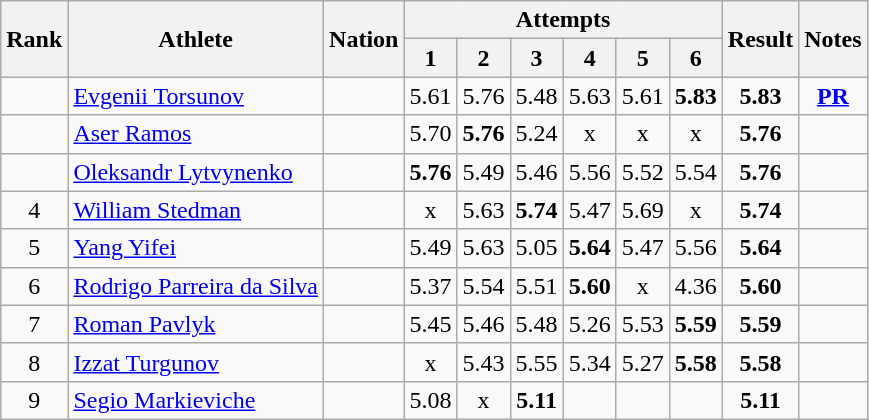<table class="wikitable sortable" style="text-align:center">
<tr>
<th rowspan="2">Rank</th>
<th rowspan="2">Athlete</th>
<th rowspan="2">Nation</th>
<th colspan="6">Attempts</th>
<th rowspan="2">Result</th>
<th rowspan="2">Notes</th>
</tr>
<tr>
<th>1</th>
<th>2</th>
<th>3</th>
<th>4</th>
<th>5</th>
<th>6</th>
</tr>
<tr>
<td></td>
<td align=left><a href='#'>Evgenii Torsunov</a></td>
<td align=left></td>
<td>5.61</td>
<td>5.76</td>
<td>5.48</td>
<td>5.63</td>
<td>5.61</td>
<td><strong>5.83</strong></td>
<td><strong>5.83</strong></td>
<td><strong><a href='#'>PR</a></strong></td>
</tr>
<tr>
<td></td>
<td align=left><a href='#'>Aser Ramos</a></td>
<td align=left></td>
<td>5.70</td>
<td><strong>5.76</strong></td>
<td>5.24</td>
<td>x</td>
<td>x</td>
<td>x</td>
<td><strong>5.76</strong></td>
<td></td>
</tr>
<tr>
<td></td>
<td align=left><a href='#'>Oleksandr Lytvynenko</a></td>
<td align=left></td>
<td><strong>5.76</strong></td>
<td>5.49</td>
<td>5.46</td>
<td>5.56</td>
<td>5.52</td>
<td>5.54</td>
<td><strong>5.76</strong></td>
<td></td>
</tr>
<tr>
<td>4</td>
<td align=left><a href='#'>William Stedman</a></td>
<td align=left></td>
<td>x</td>
<td>5.63</td>
<td><strong>5.74</strong></td>
<td>5.47</td>
<td>5.69</td>
<td>x</td>
<td><strong>5.74</strong></td>
<td></td>
</tr>
<tr>
<td>5</td>
<td align=left><a href='#'>Yang Yifei</a></td>
<td align=left></td>
<td>5.49</td>
<td>5.63</td>
<td>5.05</td>
<td><strong>5.64</strong></td>
<td>5.47</td>
<td>5.56</td>
<td><strong>5.64</strong></td>
<td></td>
</tr>
<tr>
<td>6</td>
<td align=left><a href='#'>Rodrigo Parreira da Silva</a></td>
<td align=left></td>
<td>5.37</td>
<td>5.54</td>
<td>5.51</td>
<td><strong>5.60</strong></td>
<td>x</td>
<td>4.36</td>
<td><strong>5.60</strong></td>
<td></td>
</tr>
<tr>
<td>7</td>
<td align=left><a href='#'>Roman Pavlyk</a></td>
<td align=left></td>
<td>5.45</td>
<td>5.46</td>
<td>5.48</td>
<td>5.26</td>
<td>5.53</td>
<td><strong>5.59</strong></td>
<td><strong>5.59</strong></td>
<td></td>
</tr>
<tr>
<td>8</td>
<td align=left><a href='#'>Izzat Turgunov</a></td>
<td align=left></td>
<td>x</td>
<td>5.43</td>
<td>5.55</td>
<td>5.34</td>
<td>5.27</td>
<td><strong>5.58</strong></td>
<td><strong>5.58</strong></td>
<td></td>
</tr>
<tr>
<td>9</td>
<td align=left><a href='#'>Segio Markieviche</a></td>
<td align=left></td>
<td>5.08</td>
<td>x</td>
<td><strong>5.11</strong></td>
<td></td>
<td></td>
<td></td>
<td><strong>5.11</strong></td>
<td></td>
</tr>
</table>
